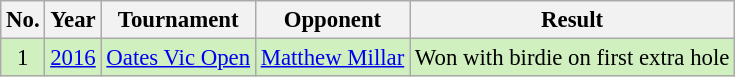<table class="wikitable" style="font-size:95%;">
<tr>
<th>No.</th>
<th>Year</th>
<th>Tournament</th>
<th>Opponent</th>
<th>Result</th>
</tr>
<tr style="background:#D0F0C0;">
<td align=center>1</td>
<td><a href='#'>2016</a></td>
<td><a href='#'>Oates Vic Open</a></td>
<td> <a href='#'>Matthew Millar</a></td>
<td>Won with birdie on first extra hole</td>
</tr>
</table>
